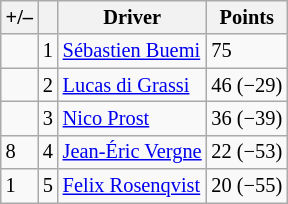<table class="wikitable" style="font-size: 85%">
<tr>
<th scope="col">+/–</th>
<th scope="col"></th>
<th scope="col">Driver</th>
<th scope="col">Points</th>
</tr>
<tr>
<td align="left"></td>
<td align="center">1</td>
<td> <a href='#'>Sébastien Buemi</a></td>
<td align="left">75</td>
</tr>
<tr>
<td align="left"></td>
<td align="center">2</td>
<td> <a href='#'>Lucas di Grassi</a></td>
<td align="left">46 (−29)</td>
</tr>
<tr>
<td align="left"></td>
<td align="center">3</td>
<td> <a href='#'>Nico Prost</a></td>
<td align="left">36 (−39)</td>
</tr>
<tr>
<td align="left"> 8</td>
<td align="center">4</td>
<td> <a href='#'>Jean-Éric Vergne</a></td>
<td align="left">22 (−53)</td>
</tr>
<tr>
<td align="left"> 1</td>
<td align="center">5</td>
<td> <a href='#'>Felix Rosenqvist</a></td>
<td align="left">20 (−55)</td>
</tr>
</table>
